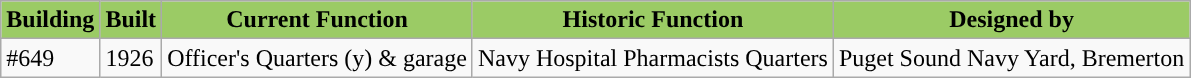<table class="wikitable">
<tr>
<th style="background:#9BCB65">Building</th>
<th style="background:#9BCB65">Built</th>
<th style="background:#9BCB65">Current Function</th>
<th style="background:#9BCB65">Historic Function</th>
<th style="background:#9BCB65">Designed by</th>
</tr>
<tr>
<td>#649</td>
<td>1926</td>
<td>Officer's Quarters (y) & garage</td>
<td>Navy Hospital Pharmacists Quarters</td>
<td>Puget Sound Navy Yard, Bremerton</td>
</tr>
</table>
